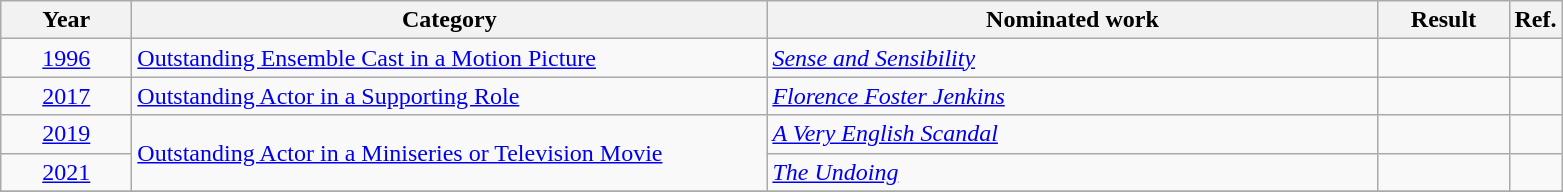<table class=wikitable>
<tr>
<th scope="col" style="width:5em;">Year</th>
<th scope="col" style="width:26em;">Category</th>
<th scope="col" style="width:25em;">Nominated work</th>
<th scope="col" style="width:5em;">Result</th>
<th>Ref.</th>
</tr>
<tr>
<td style="text-align:center;"><a href='#'>1996</a></td>
<td><a href='#'>Outstanding Ensemble Cast in a Motion Picture</a></td>
<td><em><a href='#'>Sense and Sensibility</a></em></td>
<td></td>
<td style="text-align:center;"></td>
</tr>
<tr>
<td style="text-align:center;"><a href='#'>2017</a></td>
<td><a href='#'>Outstanding Actor in a Supporting Role</a></td>
<td><em><a href='#'>Florence Foster Jenkins</a></em></td>
<td></td>
<td style="text-align:center;"></td>
</tr>
<tr>
<td style="text-align:center;"><a href='#'>2019</a></td>
<td rowspan="2"><a href='#'>Outstanding Actor in a Miniseries or Television Movie</a></td>
<td><em><a href='#'>A Very English Scandal</a></em></td>
<td></td>
<td style="text-align:center;"></td>
</tr>
<tr>
<td style="text-align:center;"><a href='#'>2021</a></td>
<td><em><a href='#'>The Undoing</a></em></td>
<td></td>
<td style="text-align:center;"></td>
</tr>
<tr>
</tr>
</table>
